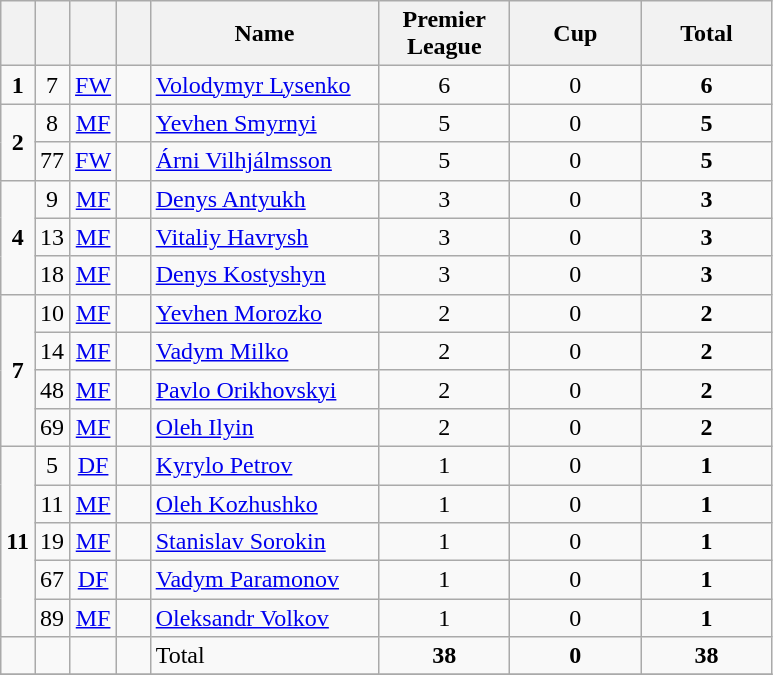<table class="wikitable" style="text-align:center">
<tr>
<th width=15></th>
<th width=15></th>
<th width=15></th>
<th width=15></th>
<th width=145>Name</th>
<th width=80><strong>Premier League</strong></th>
<th width=80><strong>Cup</strong></th>
<th width=80>Total</th>
</tr>
<tr>
<td><strong>1</strong></td>
<td>7</td>
<td><a href='#'>FW</a></td>
<td></td>
<td align=left><a href='#'>Volodymyr Lysenko</a></td>
<td>6</td>
<td>0</td>
<td><strong>6</strong></td>
</tr>
<tr>
<td rowspan=2><strong>2</strong></td>
<td>8</td>
<td><a href='#'>MF</a></td>
<td></td>
<td align=left><a href='#'>Yevhen Smyrnyi</a></td>
<td>5</td>
<td>0</td>
<td><strong>5</strong></td>
</tr>
<tr>
<td>77</td>
<td><a href='#'>FW</a></td>
<td></td>
<td align=left><a href='#'>Árni Vilhjálmsson</a></td>
<td>5</td>
<td>0</td>
<td><strong>5</strong></td>
</tr>
<tr>
<td rowspan=3><strong>4</strong></td>
<td>9</td>
<td><a href='#'>MF</a></td>
<td></td>
<td align=left><a href='#'>Denys Antyukh</a></td>
<td>3</td>
<td>0</td>
<td><strong>3</strong></td>
</tr>
<tr>
<td>13</td>
<td><a href='#'>MF</a></td>
<td></td>
<td align=left><a href='#'>Vitaliy Havrysh</a></td>
<td>3</td>
<td>0</td>
<td><strong>3</strong></td>
</tr>
<tr>
<td>18</td>
<td><a href='#'>MF</a></td>
<td></td>
<td align=left><a href='#'>Denys Kostyshyn</a></td>
<td>3</td>
<td>0</td>
<td><strong>3</strong></td>
</tr>
<tr>
<td rowspan=4><strong>7</strong></td>
<td>10</td>
<td><a href='#'>MF</a></td>
<td></td>
<td align=left><a href='#'>Yevhen Morozko</a></td>
<td>2</td>
<td>0</td>
<td><strong>2</strong></td>
</tr>
<tr>
<td>14</td>
<td><a href='#'>MF</a></td>
<td></td>
<td align=left><a href='#'>Vadym Milko</a></td>
<td>2</td>
<td>0</td>
<td><strong>2</strong></td>
</tr>
<tr>
<td>48</td>
<td><a href='#'>MF</a></td>
<td></td>
<td align=left><a href='#'>Pavlo Orikhovskyi</a></td>
<td>2</td>
<td>0</td>
<td><strong>2</strong></td>
</tr>
<tr>
<td>69</td>
<td><a href='#'>MF</a></td>
<td></td>
<td align=left><a href='#'>Oleh Ilyin</a></td>
<td>2</td>
<td>0</td>
<td><strong>2</strong></td>
</tr>
<tr>
<td rowspan=5><strong>11</strong></td>
<td>5</td>
<td><a href='#'>DF</a></td>
<td></td>
<td align=left><a href='#'>Kyrylo Petrov</a></td>
<td>1</td>
<td>0</td>
<td><strong>1</strong></td>
</tr>
<tr>
<td>11</td>
<td><a href='#'>MF</a></td>
<td></td>
<td align=left><a href='#'>Oleh Kozhushko</a></td>
<td>1</td>
<td>0</td>
<td><strong>1</strong></td>
</tr>
<tr>
<td>19</td>
<td><a href='#'>MF</a></td>
<td></td>
<td align=left><a href='#'>Stanislav Sorokin</a></td>
<td>1</td>
<td>0</td>
<td><strong>1</strong></td>
</tr>
<tr>
<td>67</td>
<td><a href='#'>DF</a></td>
<td></td>
<td align=left><a href='#'>Vadym Paramonov</a></td>
<td>1</td>
<td>0</td>
<td><strong>1</strong></td>
</tr>
<tr>
<td>89</td>
<td><a href='#'>MF</a></td>
<td></td>
<td align=left><a href='#'>Oleksandr Volkov</a></td>
<td>1</td>
<td>0</td>
<td><strong>1</strong></td>
</tr>
<tr>
<td></td>
<td></td>
<td></td>
<td></td>
<td align=left>Total</td>
<td><strong>38</strong></td>
<td><strong>0</strong></td>
<td><strong>38</strong></td>
</tr>
<tr>
</tr>
</table>
